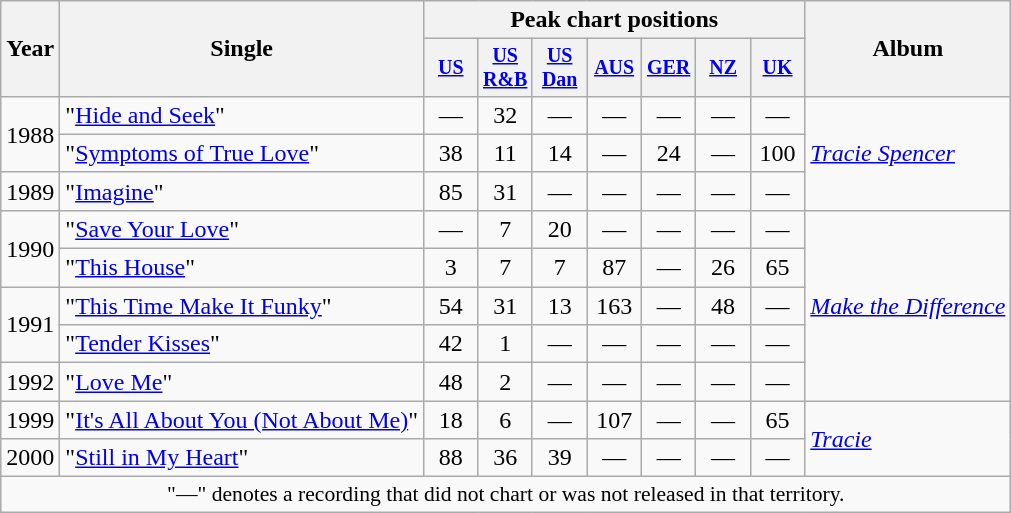<table class="wikitable" style="text-align:center;">
<tr>
<th rowspan="2">Year</th>
<th rowspan="2">Single</th>
<th colspan="7">Peak chart positions</th>
<th rowspan="2">Album</th>
</tr>
<tr style="font-size:smaller;">
<th width="30"><a href='#'>US</a><br></th>
<th width="30"><a href='#'>US<br>R&B</a><br></th>
<th width="30"><a href='#'>US<br>Dan</a><br></th>
<th width="30"><a href='#'>AUS</a><br></th>
<th width="30"><a href='#'>GER</a><br></th>
<th width="30"><a href='#'>NZ</a><br></th>
<th width="30"><a href='#'>UK</a><br></th>
</tr>
<tr>
<td rowspan="2">1988</td>
<td align="left">"<a href='#'>Hide and Seek</a>"</td>
<td>—</td>
<td>32</td>
<td>—</td>
<td>—</td>
<td>—</td>
<td>—</td>
<td>—</td>
<td align="left" rowspan="3"><em><a href='#'>Tracie Spencer</a></em></td>
</tr>
<tr>
<td align="left">"<a href='#'>Symptoms of True Love</a>"</td>
<td>38</td>
<td>11</td>
<td>14</td>
<td>—</td>
<td>24</td>
<td>—</td>
<td>100</td>
</tr>
<tr>
<td rowspan="1">1989</td>
<td align="left">"<a href='#'>Imagine</a>"</td>
<td>85</td>
<td>31</td>
<td>—</td>
<td>—</td>
<td>—</td>
<td>—</td>
<td>—</td>
</tr>
<tr>
<td rowspan="2">1990</td>
<td align="left">"<a href='#'>Save Your Love</a>"</td>
<td>—</td>
<td>7</td>
<td>20</td>
<td>—</td>
<td>—</td>
<td>—</td>
<td>—</td>
<td align="left" rowspan="5"><em><a href='#'>Make the Difference</a></em></td>
</tr>
<tr>
<td align="left">"<a href='#'>This House</a>"</td>
<td>3</td>
<td>7</td>
<td>7</td>
<td>87</td>
<td>—</td>
<td>26</td>
<td>65</td>
</tr>
<tr>
<td rowspan="2">1991</td>
<td align="left">"<a href='#'>This Time Make It Funky</a>"</td>
<td>54</td>
<td>31</td>
<td>13</td>
<td>163</td>
<td>—</td>
<td>48</td>
<td>—</td>
</tr>
<tr>
<td align="left">"<a href='#'>Tender Kisses</a>"</td>
<td>42</td>
<td>1</td>
<td>—</td>
<td>—</td>
<td>—</td>
<td>—</td>
<td>—</td>
</tr>
<tr>
<td rowspan="1">1992</td>
<td align="left">"<a href='#'>Love Me</a>"</td>
<td>48</td>
<td>2</td>
<td>—</td>
<td>—</td>
<td>—</td>
<td>—</td>
<td>—</td>
</tr>
<tr>
<td rowspan="1">1999</td>
<td align="left">"<a href='#'>It's All About You (Not About Me)</a>"</td>
<td>18</td>
<td>6</td>
<td>—</td>
<td>107</td>
<td>—</td>
<td>—</td>
<td>65</td>
<td align="left" rowspan="2"><em><a href='#'>Tracie</a></em></td>
</tr>
<tr>
<td rowspan="1">2000</td>
<td align="left">"<a href='#'>Still in My Heart</a>"</td>
<td>88</td>
<td>36</td>
<td>39</td>
<td>—</td>
<td>—</td>
<td>—</td>
<td>—</td>
</tr>
<tr>
<td colspan="15" style="font-size:90%">"—" denotes a recording that did not chart or was not released in that territory.</td>
</tr>
</table>
